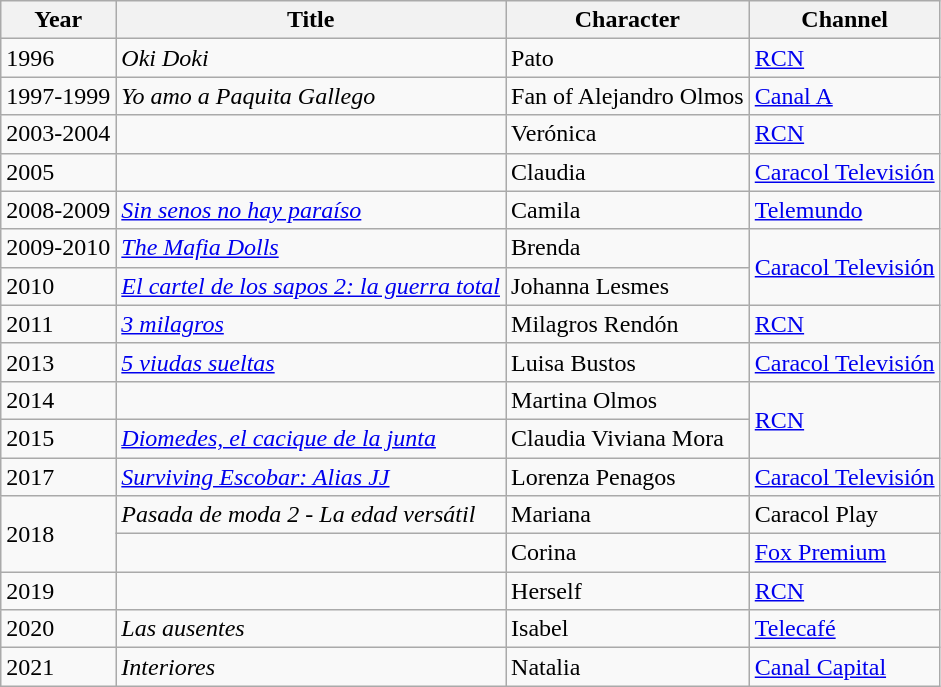<table class="wikitable sortable">
<tr>
<th>Year</th>
<th>Title</th>
<th>Character</th>
<th>Channel</th>
</tr>
<tr>
<td>1996</td>
<td><em>Oki Doki</em></td>
<td>Pato</td>
<td><a href='#'>RCN</a></td>
</tr>
<tr>
<td>1997-1999</td>
<td><em>Yo amo a Paquita Gallego</em></td>
<td>Fan of Alejandro Olmos</td>
<td><a href='#'>Canal A</a></td>
</tr>
<tr>
<td>2003-2004</td>
<td><em></em></td>
<td>Verónica</td>
<td><a href='#'>RCN</a></td>
</tr>
<tr>
<td>2005</td>
<td><em></em></td>
<td>Claudia</td>
<td><a href='#'>Caracol Televisión</a></td>
</tr>
<tr>
<td>2008-2009</td>
<td><em><a href='#'>Sin senos no hay paraíso</a></em></td>
<td>Camila</td>
<td><a href='#'>Telemundo</a></td>
</tr>
<tr>
<td>2009-2010</td>
<td><em><a href='#'>The Mafia Dolls</a></em></td>
<td>Brenda</td>
<td rowspan="2"><a href='#'>Caracol Televisión</a></td>
</tr>
<tr>
<td>2010</td>
<td><em><a href='#'>El cartel de los sapos 2: la guerra total</a></em></td>
<td>Johanna Lesmes</td>
</tr>
<tr>
<td>2011</td>
<td><em><a href='#'>3 milagros</a></em></td>
<td>Milagros Rendón</td>
<td><a href='#'>RCN</a></td>
</tr>
<tr>
<td>2013</td>
<td><em><a href='#'>5 viudas sueltas</a></em></td>
<td>Luisa Bustos</td>
<td><a href='#'>Caracol Televisión</a></td>
</tr>
<tr>
<td>2014</td>
<td><em></em></td>
<td>Martina Olmos</td>
<td rowspan="2"><a href='#'>RCN</a></td>
</tr>
<tr>
<td>2015</td>
<td><em><a href='#'>Diomedes, el cacique de la junta</a></em></td>
<td>Claudia Viviana Mora</td>
</tr>
<tr>
<td>2017</td>
<td><em><a href='#'>Surviving Escobar: Alias JJ</a></em></td>
<td>Lorenza Penagos</td>
<td><a href='#'>Caracol Televisión</a></td>
</tr>
<tr>
<td rowspan="2">2018</td>
<td><em>Pasada de moda 2 - La edad versátil</em></td>
<td>Mariana</td>
<td>Caracol Play</td>
</tr>
<tr>
<td><em></em></td>
<td>Corina</td>
<td><a href='#'>Fox Premium</a></td>
</tr>
<tr>
<td>2019</td>
<td><em></em></td>
<td>Herself</td>
<td><a href='#'>RCN</a></td>
</tr>
<tr>
<td>2020</td>
<td><em>Las ausentes</em></td>
<td>Isabel</td>
<td><a href='#'>Telecafé</a></td>
</tr>
<tr>
<td>2021</td>
<td><em>Interiores</em></td>
<td>Natalia</td>
<td><a href='#'>Canal Capital</a></td>
</tr>
</table>
